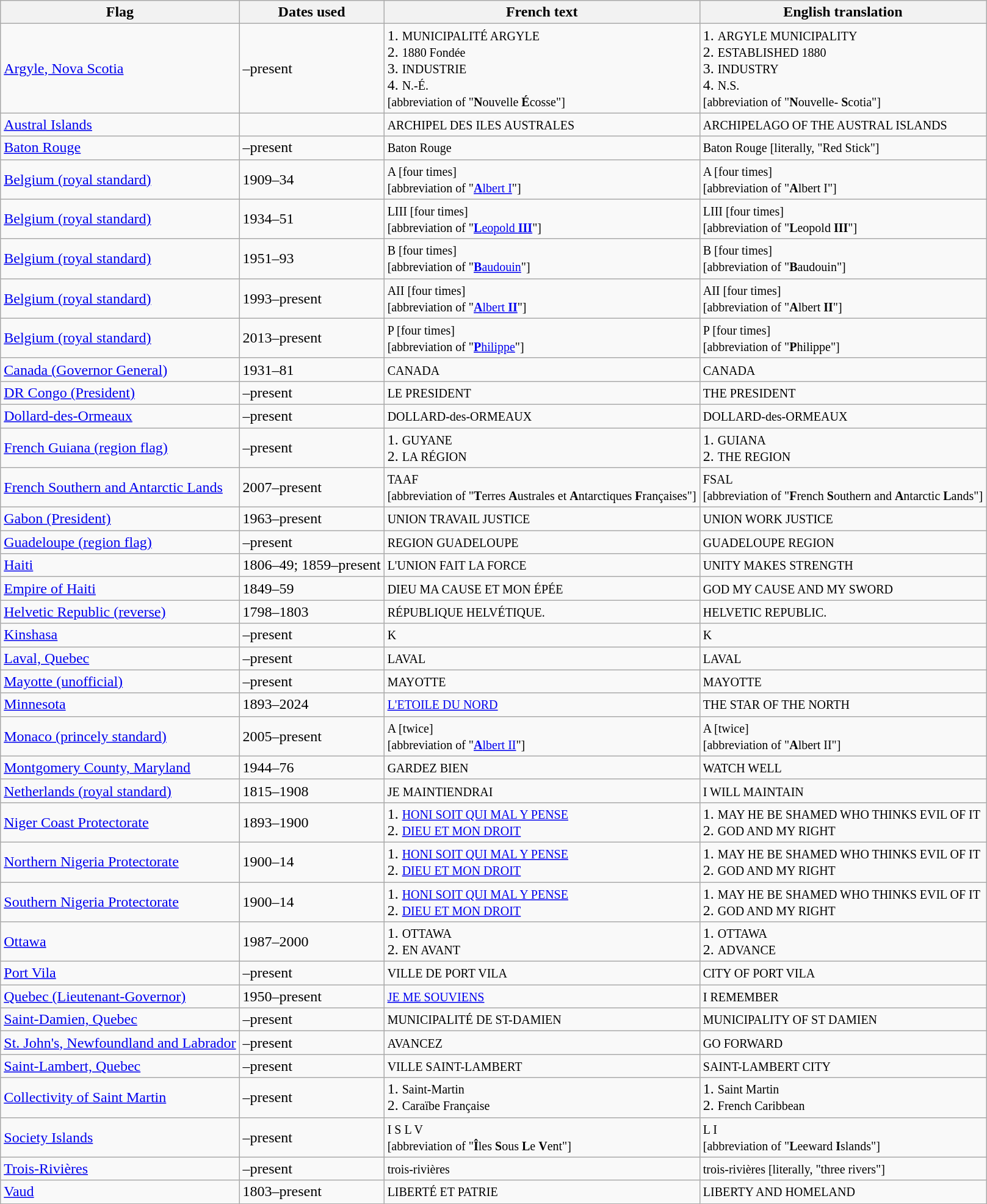<table class="wikitable sortable noresize">
<tr>
<th>Flag</th>
<th>Dates used</th>
<th>French text</th>
<th>English translation</th>
</tr>
<tr>
<td> <a href='#'>Argyle, Nova Scotia</a></td>
<td>–present</td>
<td>1. <small>MUNICIPALITÉ ARGYLE</small><br>2. <small>1880 Fondée</small><br>3. <small>INDUSTRIE</small><br>4. <small>N.-É.<br>[abbreviation of "<strong>N</strong>ouvelle <strong>É</strong>cosse"]</small></td>
<td>1. <small>ARGYLE MUNICIPALITY</small><br>2. <small>ESTABLISHED 1880</small><br>3. <small>INDUSTRY</small><br>4. <small>N.S.<br>[abbreviation of "<strong>N</strong>ouvelle- <strong>S</strong>cotia"]</small></td>
</tr>
<tr>
<td> <a href='#'>Austral Islands</a></td>
<td></td>
<td><small>ARCHIPEL DES ILES AUSTRALES </small></td>
<td><small>ARCHIPELAGO OF THE AUSTRAL ISLANDS</small></td>
</tr>
<tr>
<td> <a href='#'>Baton Rouge</a></td>
<td>–present</td>
<td><small>Baton Rouge</small></td>
<td><small>Baton Rouge [literally, "Red Stick"]</small></td>
</tr>
<tr>
<td> <a href='#'>Belgium (royal standard)</a></td>
<td>1909–34</td>
<td><small>A [four times]<br>[abbreviation of "<a href='#'><strong>A</strong>lbert I</a>"]</small></td>
<td><small>A [four times]<br>[abbreviation of "<strong>A</strong>lbert I"]</small></td>
</tr>
<tr>
<td> <a href='#'>Belgium (royal standard)</a></td>
<td>1934–51</td>
<td><small>LIII [four times]<br>[abbreviation of "<a href='#'><strong>L</strong>eopold <strong>III</strong></a>"]</small></td>
<td><small>LIII [four times]<br>[abbreviation of "<strong>L</strong>eopold <strong>III</strong>"]</small></td>
</tr>
<tr>
<td> <a href='#'>Belgium (royal standard)</a></td>
<td>1951–93</td>
<td><small>B [four times]<br>[abbreviation of "<a href='#'><strong>B</strong>audouin</a>"]</small></td>
<td><small>B [four times]<br>[abbreviation of "<strong>B</strong>audouin"]</small></td>
</tr>
<tr>
<td> <a href='#'>Belgium (royal standard)</a></td>
<td>1993–present</td>
<td><small>AII [four times]<br>[abbreviation of "<a href='#'><strong>A</strong>lbert <strong>II</strong></a>"]</small></td>
<td><small>AII [four times]<br>[abbreviation of "<strong>A</strong>lbert <strong>II</strong>"]</small></td>
</tr>
<tr>
<td> <a href='#'>Belgium (royal standard)</a></td>
<td>2013–present</td>
<td><small>P [four times]<br>[abbreviation of "<a href='#'><strong>P</strong>hilippe</a>"]</small></td>
<td><small>P [four times]<br>[abbreviation of "<strong>P</strong>hilippe"]</small></td>
</tr>
<tr>
<td> <a href='#'>Canada (Governor General)</a></td>
<td>1931–81</td>
<td><small>CANADA</small></td>
<td><small>CANADA</small></td>
</tr>
<tr>
<td> <a href='#'>DR Congo (President)</a></td>
<td>–present</td>
<td><small>LE PRESIDENT</small></td>
<td><small>THE PRESIDENT</small></td>
</tr>
<tr>
<td><a href='#'>Dollard-des-Ormeaux</a></td>
<td>–present</td>
<td><small>DOLLARD-des-ORMEAUX</small></td>
<td><small>DOLLARD-des-ORMEAUX</small></td>
</tr>
<tr>
<td> <a href='#'>French Guiana (region flag)</a></td>
<td>–present</td>
<td>1. <small>GUYANE</small><br>2. <small>LA RÉGION</small></td>
<td>1. <small>GUIANA</small><br>2. <small>THE REGION</small></td>
</tr>
<tr>
<td> <a href='#'>French Southern and Antarctic Lands</a></td>
<td>2007–present</td>
<td><small>TAAF<br>[abbreviation of "<strong>T</strong>erres <strong>A</strong>ustrales et <strong>A</strong>ntarctiques <strong>F</strong>rançaises"]</small></td>
<td><small>FSAL<br>[abbreviation of "<strong>F</strong>rench <strong>S</strong>outhern and <strong>A</strong>ntarctic <strong>L</strong>ands"]</small></td>
</tr>
<tr>
<td> <a href='#'>Gabon (President)</a></td>
<td>1963–present</td>
<td><small>UNION TRAVAIL JUSTICE</small></td>
<td><small>UNION WORK JUSTICE</small></td>
</tr>
<tr>
<td> <a href='#'>Guadeloupe (region flag)</a></td>
<td>–present</td>
<td><small>REGION GUADELOUPE</small></td>
<td><small>GUADELOUPE REGION</small></td>
</tr>
<tr>
<td> <a href='#'>Haiti</a></td>
<td>1806–49; 1859–present</td>
<td><small>L'UNION FAIT LA FORCE</small></td>
<td><small>UNITY MAKES STRENGTH</small></td>
</tr>
<tr>
<td> <a href='#'>Empire of Haiti</a></td>
<td>1849–59</td>
<td><small>DIEU MA CAUSE ET MON ÉPÉE</small></td>
<td><small>GOD MY CAUSE AND MY SWORD</small></td>
</tr>
<tr>
<td> <a href='#'>Helvetic Republic (reverse)</a></td>
<td>1798–1803</td>
<td><small>RÉPUBLIQUE HELVÉTIQUE.</small></td>
<td><small>HELVETIC REPUBLIC.</small></td>
</tr>
<tr>
<td> <a href='#'>Kinshasa</a></td>
<td>–present</td>
<td><small>K</small></td>
<td><small>K</small></td>
</tr>
<tr>
<td> <a href='#'>Laval, Quebec</a></td>
<td>–present</td>
<td><small>LAVAL</small></td>
<td><small>LAVAL</small></td>
</tr>
<tr>
<td> <a href='#'>Mayotte (unofficial)</a></td>
<td>–present</td>
<td><small>MAYOTTE</small></td>
<td><small>MAYOTTE</small></td>
</tr>
<tr>
<td> <a href='#'>Minnesota</a></td>
<td>1893–2024</td>
<td><small><a href='#'>L'ETOILE DU NORD</a></small></td>
<td><small>THE STAR OF THE NORTH</small></td>
</tr>
<tr>
<td> <a href='#'>Monaco (princely standard)</a></td>
<td>2005–present</td>
<td><small>A [twice]<br>[abbreviation of "<a href='#'><strong>A</strong>lbert II</a>"]</small></td>
<td><small>A [twice]<br>[abbreviation of "<strong>A</strong>lbert II"]</small></td>
</tr>
<tr>
<td> <a href='#'>Montgomery County, Maryland</a></td>
<td>1944–76</td>
<td><small>GARDEZ BIEN</small></td>
<td><small>WATCH WELL</small></td>
</tr>
<tr>
<td> <a href='#'>Netherlands (royal standard)</a></td>
<td>1815–1908</td>
<td><small>JE MAINTIENDRAI</small></td>
<td><small>I WILL MAINTAIN</small></td>
</tr>
<tr>
<td> <a href='#'>Niger Coast Protectorate</a></td>
<td>1893–1900</td>
<td>1. <small><a href='#'>HONI SOIT QUI MAL Y PENSE</a></small><br>2. <small><a href='#'>DIEU ET MON DROIT</a></small></td>
<td>1. <small>MAY HE BE SHAMED WHO THINKS EVIL OF IT</small><br>2. <small>GOD AND MY RIGHT</small></td>
</tr>
<tr>
<td> <a href='#'>Northern Nigeria Protectorate</a></td>
<td>1900–14</td>
<td>1. <small><a href='#'>HONI SOIT QUI MAL Y PENSE</a></small><br>2. <small><a href='#'>DIEU ET MON DROIT</a></small></td>
<td>1. <small>MAY HE BE SHAMED WHO THINKS EVIL OF IT</small><br>2. <small>GOD AND MY RIGHT</small></td>
</tr>
<tr>
<td> <a href='#'>Southern Nigeria Protectorate</a></td>
<td>1900–14</td>
<td>1. <small><a href='#'>HONI SOIT QUI MAL Y PENSE</a></small><br>2. <small><a href='#'>DIEU ET MON DROIT</a></small></td>
<td>1. <small>MAY HE BE SHAMED WHO THINKS EVIL OF IT</small><br>2. <small>GOD AND MY RIGHT</small></td>
</tr>
<tr>
<td> <a href='#'>Ottawa</a></td>
<td>1987–2000</td>
<td>1. <small>OTTAWA</small><br>2. <small>EN AVANT</small></td>
<td>1. <small>OTTAWA</small><br>2. <small>ADVANCE</small></td>
</tr>
<tr>
<td> <a href='#'>Port Vila</a></td>
<td>–present</td>
<td><small>VILLE DE PORT VILA</small></td>
<td><small>CITY OF PORT VILA</small></td>
</tr>
<tr>
<td> <a href='#'>Quebec (Lieutenant-Governor)</a></td>
<td>1950–present</td>
<td><small><a href='#'>JE ME SOUVIENS</a></small></td>
<td><small>I REMEMBER</small></td>
</tr>
<tr>
<td> <a href='#'>Saint-Damien, Quebec</a></td>
<td>–present</td>
<td><small>MUNICIPALITÉ DE ST-DAMIEN</small></td>
<td><small>MUNICIPALITY OF ST DAMIEN</small></td>
</tr>
<tr>
<td> <a href='#'>St. John's, Newfoundland and Labrador</a></td>
<td>–present</td>
<td><small>AVANCEZ</small></td>
<td><small>GO FORWARD</small></td>
</tr>
<tr>
<td> <a href='#'>Saint-Lambert, Quebec</a></td>
<td>–present</td>
<td><small>VILLE SAINT-LAMBERT</small></td>
<td><small>SAINT-LAMBERT CITY</small></td>
</tr>
<tr>
<td> <a href='#'>Collectivity of Saint Martin</a></td>
<td>–present</td>
<td>1. <small>Saint-Martin</small><br>2. <small>Caraïbe Française</small></td>
<td>1. <small>Saint Martin</small><br>2. <small>French Caribbean</small></td>
</tr>
<tr>
<td> <a href='#'>Society Islands</a></td>
<td>–present</td>
<td><small>I S L V<br>[abbreviation of "<strong>Î</strong>les <strong>S</strong>ous <strong>L</strong>e <strong>V</strong>ent"]</small></td>
<td><small>L I<br>[abbreviation of "<strong>L</strong>eeward <strong>I</strong>slands"]</small></td>
</tr>
<tr>
<td> <a href='#'>Trois-Rivières</a></td>
<td>–present</td>
<td><small>trois-rivières</small></td>
<td><small>trois-rivières [literally, "three rivers"]</small></td>
</tr>
<tr>
<td> <a href='#'>Vaud</a></td>
<td>1803–present</td>
<td><small>LIBERTÉ ET PATRIE</small></td>
<td><small>LIBERTY AND HOMELAND</small></td>
</tr>
</table>
